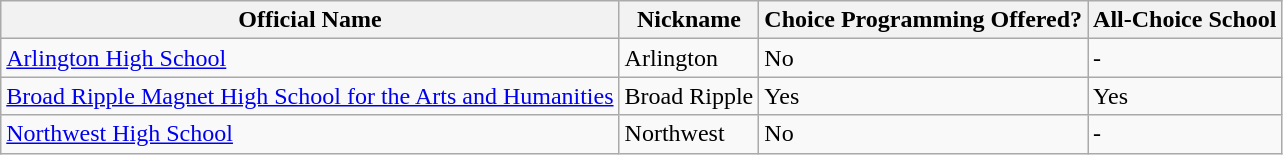<table class="wikitable">
<tr>
<th>Official Name</th>
<th>Nickname</th>
<th>Choice Programming Offered?</th>
<th>All-Choice School</th>
</tr>
<tr>
<td><a href='#'>Arlington High School</a></td>
<td>Arlington</td>
<td>No</td>
<td>-</td>
</tr>
<tr>
<td><a href='#'>Broad Ripple Magnet High School for the Arts and Humanities</a></td>
<td>Broad Ripple</td>
<td>Yes</td>
<td>Yes</td>
</tr>
<tr>
<td><a href='#'>Northwest High School</a></td>
<td>Northwest</td>
<td>No</td>
<td>-</td>
</tr>
</table>
